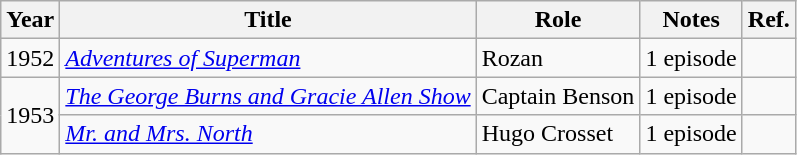<table class="wikitable sortable">
<tr>
<th>Year</th>
<th>Title</th>
<th>Role</th>
<th class="unsortable">Notes</th>
<th class="unsortable">Ref.</th>
</tr>
<tr>
<td>1952</td>
<td><em><a href='#'>Adventures of Superman</a></em></td>
<td>Rozan</td>
<td>1 episode</td>
<td></td>
</tr>
<tr>
<td rowspan="2">1953</td>
<td><em><a href='#'>The George Burns and Gracie Allen Show</a></em></td>
<td>Captain Benson</td>
<td>1 episode</td>
<td></td>
</tr>
<tr>
<td><em><a href='#'>Mr. and Mrs. North</a></em></td>
<td>Hugo Crosset</td>
<td>1 episode</td>
<td></td>
</tr>
</table>
